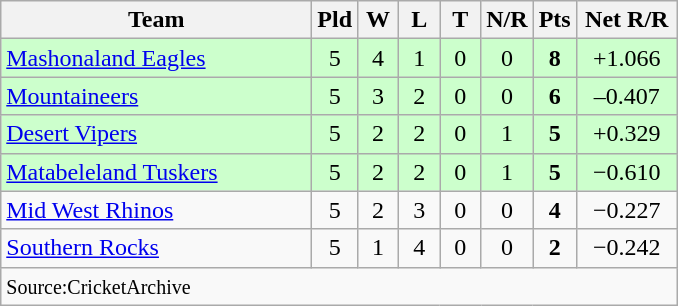<table class="wikitable" style="text-align: center;">
<tr>
<th width=200>Team</th>
<th width=20>Pld</th>
<th width=20>W</th>
<th width=20>L</th>
<th width=20>T</th>
<th width=20>N/R</th>
<th width=20>Pts</th>
<th width=60>Net R/R</th>
</tr>
<tr style="background:#ccffcc;">
<td align=left><a href='#'>Mashonaland Eagles</a></td>
<td>5</td>
<td>4</td>
<td>1</td>
<td>0</td>
<td>0</td>
<td><strong>8</strong></td>
<td>+1.066</td>
</tr>
<tr style="background:#ccffcc;">
<td align=left><a href='#'>Mountaineers</a></td>
<td>5</td>
<td>3</td>
<td>2</td>
<td>0</td>
<td>0</td>
<td><strong>6</strong></td>
<td>–0.407</td>
</tr>
<tr style="background:#ccffcc;">
<td align=left><a href='#'>Desert Vipers</a></td>
<td>5</td>
<td>2</td>
<td>2</td>
<td>0</td>
<td>1</td>
<td><strong>5</strong></td>
<td>+0.329</td>
</tr>
<tr style="background:#ccffcc;">
<td align=left><a href='#'>Matabeleland Tuskers</a></td>
<td>5</td>
<td>2</td>
<td>2</td>
<td>0</td>
<td>1</td>
<td><strong>5</strong></td>
<td>−0.610</td>
</tr>
<tr>
<td align=left><a href='#'>Mid West Rhinos</a></td>
<td>5</td>
<td>2</td>
<td>3</td>
<td>0</td>
<td>0</td>
<td><strong>4</strong></td>
<td>−0.227</td>
</tr>
<tr>
<td align=left><a href='#'>Southern Rocks</a></td>
<td>5</td>
<td>1</td>
<td>4</td>
<td>0</td>
<td>0</td>
<td><strong>2</strong></td>
<td>−0.242</td>
</tr>
<tr>
<td align=left colspan="8"><small>Source:CricketArchive</small></td>
</tr>
</table>
